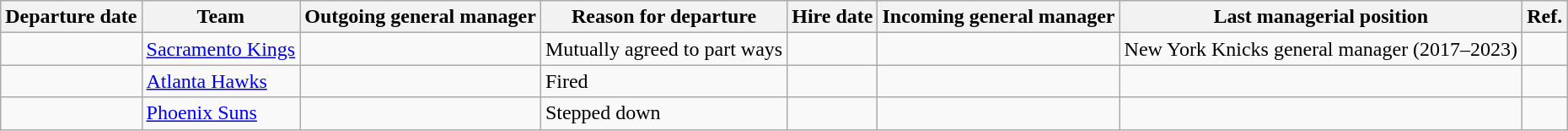<table class="wikitable sortable">
<tr>
<th>Departure date</th>
<th>Team</th>
<th>Outgoing general manager</th>
<th>Reason for departure</th>
<th>Hire date</th>
<th>Incoming general manager</th>
<th class="unsortable">Last managerial position</th>
<th class="unsortable">Ref.</th>
</tr>
<tr>
<td align=center></td>
<td><a href='#'>Sacramento Kings</a></td>
<td></td>
<td>Mutually agreed to part ways</td>
<td></td>
<td></td>
<td>New York Knicks general manager (2017–2023)</td>
<td align="center"></td>
</tr>
<tr>
<td align=center></td>
<td><a href='#'>Atlanta Hawks</a></td>
<td></td>
<td>Fired</td>
<td></td>
<td></td>
<td></td>
<td align="center"></td>
</tr>
<tr>
<td align=center></td>
<td><a href='#'>Phoenix Suns</a></td>
<td></td>
<td>Stepped down</td>
<td></td>
<td></td>
<td></td>
<td align="center"></td>
</tr>
</table>
